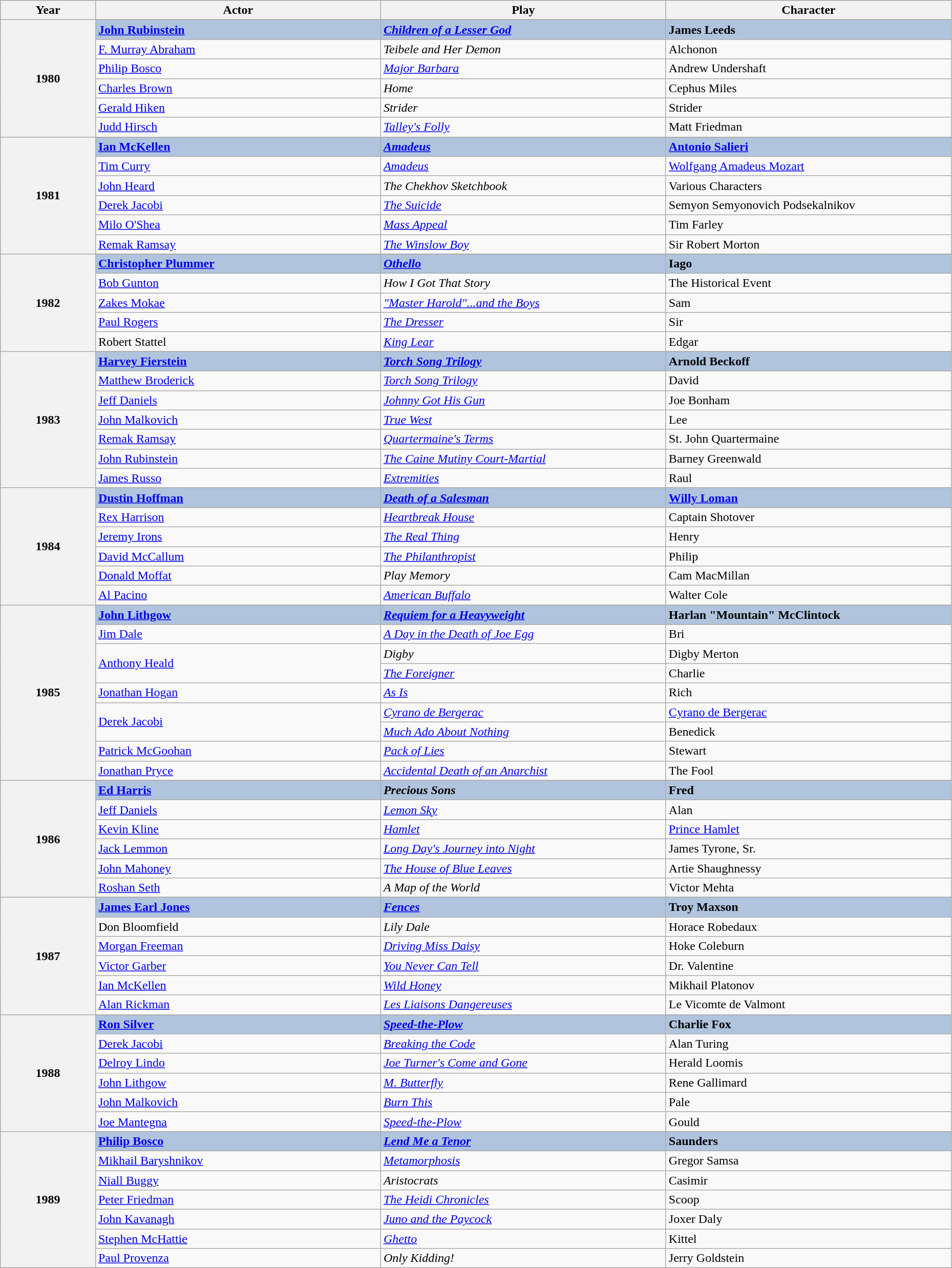<table class="wikitable" style="width:98%;">
<tr style="background:#bebebe;">
<th style="width:10%;">Year</th>
<th style="width:30%;">Actor</th>
<th style="width:30%;">Play</th>
<th style="width:30%;">Character</th>
</tr>
<tr>
<th rowspan="7">1980</th>
</tr>
<tr style="background:#B0C4DE">
<td><strong><a href='#'>John Rubinstein</a></strong></td>
<td><strong><em><a href='#'>Children of a Lesser God</a></em></strong></td>
<td><strong>James Leeds </strong></td>
</tr>
<tr>
<td><a href='#'>F. Murray Abraham</a></td>
<td><em>Teibele and Her Demon</em></td>
<td>Alchonon</td>
</tr>
<tr>
<td><a href='#'>Philip Bosco</a></td>
<td><em><a href='#'>Major Barbara</a></em></td>
<td>Andrew Undershaft</td>
</tr>
<tr>
<td><a href='#'>Charles Brown</a></td>
<td><em>Home</em></td>
<td>Cephus Miles</td>
</tr>
<tr>
<td><a href='#'>Gerald Hiken</a></td>
<td><em>Strider</em></td>
<td>Strider</td>
</tr>
<tr>
<td><a href='#'>Judd Hirsch</a></td>
<td><em><a href='#'>Talley's Folly</a></em></td>
<td>Matt Friedman</td>
</tr>
<tr>
<th rowspan="7">1981</th>
</tr>
<tr style="background:#B0C4DE">
<td><strong><a href='#'>Ian McKellen</a></strong></td>
<td><strong><em><a href='#'>Amadeus</a></em></strong></td>
<td><strong><a href='#'>Antonio Salieri</a> </strong></td>
</tr>
<tr>
<td><a href='#'>Tim Curry</a></td>
<td><em><a href='#'>Amadeus</a></em></td>
<td><a href='#'>Wolfgang Amadeus Mozart</a></td>
</tr>
<tr>
<td><a href='#'>John Heard</a></td>
<td><em>The Chekhov Sketchbook</em></td>
<td>Various Characters</td>
</tr>
<tr>
<td><a href='#'>Derek Jacobi</a></td>
<td><em><a href='#'>The Suicide</a></em></td>
<td>Semyon Semyonovich Podsekalnikov</td>
</tr>
<tr>
<td><a href='#'>Milo O'Shea</a></td>
<td><em><a href='#'>Mass Appeal</a></em></td>
<td>Tim Farley</td>
</tr>
<tr>
<td><a href='#'>Remak Ramsay</a></td>
<td><em><a href='#'>The Winslow Boy</a></em></td>
<td>Sir Robert Morton</td>
</tr>
<tr>
<th rowspan="6">1982</th>
</tr>
<tr style="background:#B0C4DE">
<td><strong><a href='#'>Christopher Plummer</a></strong></td>
<td><strong><em><a href='#'>Othello</a></em></strong></td>
<td><strong>Iago </strong></td>
</tr>
<tr>
<td><a href='#'>Bob Gunton</a></td>
<td><em>How I Got That Story</em></td>
<td>The Historical Event</td>
</tr>
<tr>
<td><a href='#'>Zakes Mokae</a></td>
<td><em><a href='#'>"Master Harold"...and the Boys</a></em></td>
<td>Sam</td>
</tr>
<tr>
<td><a href='#'>Paul Rogers</a></td>
<td><em><a href='#'>The Dresser</a></em></td>
<td>Sir</td>
</tr>
<tr>
<td>Robert Stattel</td>
<td><em><a href='#'>King Lear</a></em></td>
<td>Edgar</td>
</tr>
<tr>
<th rowspan="8">1983</th>
</tr>
<tr style="background:#B0C4DE">
<td><strong><a href='#'>Harvey Fierstein</a></strong></td>
<td><strong><em><a href='#'>Torch Song Trilogy</a></em></strong></td>
<td><strong>Arnold Beckoff </strong></td>
</tr>
<tr>
<td><a href='#'>Matthew Broderick</a></td>
<td><em><a href='#'>Torch Song Trilogy</a></em></td>
<td>David</td>
</tr>
<tr>
<td><a href='#'>Jeff Daniels</a></td>
<td><em><a href='#'>Johnny Got His Gun</a></em></td>
<td>Joe Bonham</td>
</tr>
<tr>
<td><a href='#'>John Malkovich</a></td>
<td><em><a href='#'>True West</a></em></td>
<td>Lee</td>
</tr>
<tr>
<td><a href='#'>Remak Ramsay</a></td>
<td><em><a href='#'>Quartermaine's Terms</a></em></td>
<td>St. John Quartermaine</td>
</tr>
<tr>
<td><a href='#'>John Rubinstein</a></td>
<td><em><a href='#'>The Caine Mutiny Court-Martial</a></em></td>
<td>Barney Greenwald</td>
</tr>
<tr>
<td><a href='#'>James Russo</a></td>
<td><em><a href='#'>Extremities</a></em></td>
<td>Raul</td>
</tr>
<tr>
<th rowspan="7">1984</th>
</tr>
<tr style="background:#B0C4DE">
<td><strong><a href='#'>Dustin Hoffman</a></strong></td>
<td><strong><em><a href='#'>Death of a Salesman</a></em></strong></td>
<td><strong><a href='#'>Willy Loman</a></strong></td>
</tr>
<tr>
<td><a href='#'>Rex Harrison</a></td>
<td><em><a href='#'>Heartbreak House</a></em></td>
<td>Captain Shotover</td>
</tr>
<tr>
<td><a href='#'>Jeremy Irons</a></td>
<td><em><a href='#'>The Real Thing</a></em></td>
<td>Henry</td>
</tr>
<tr>
<td><a href='#'>David McCallum</a></td>
<td><em><a href='#'>The Philanthropist</a></em></td>
<td>Philip</td>
</tr>
<tr>
<td><a href='#'>Donald Moffat</a></td>
<td><em>Play Memory</em></td>
<td>Cam MacMillan</td>
</tr>
<tr>
<td><a href='#'>Al Pacino</a></td>
<td><em><a href='#'>American Buffalo</a></em></td>
<td>Walter Cole</td>
</tr>
<tr>
<th rowspan="10">1985</th>
</tr>
<tr style="background:#B0C4DE">
<td><strong><a href='#'>John Lithgow</a></strong></td>
<td><strong><em><a href='#'>Requiem for a Heavyweight</a></em></strong></td>
<td><strong>Harlan "Mountain" McClintock </strong></td>
</tr>
<tr>
<td><a href='#'>Jim Dale</a></td>
<td><em><a href='#'>A Day in the Death of Joe Egg</a></em></td>
<td>Bri</td>
</tr>
<tr>
<td rowspan="2"><a href='#'>Anthony Heald</a></td>
<td><em>Digby</em></td>
<td>Digby Merton</td>
</tr>
<tr>
<td><em><a href='#'>The Foreigner</a></em></td>
<td>Charlie</td>
</tr>
<tr>
<td><a href='#'>Jonathan Hogan</a></td>
<td><em><a href='#'>As Is</a></em></td>
<td>Rich</td>
</tr>
<tr>
<td rowspan="2"><a href='#'>Derek Jacobi</a></td>
<td><em><a href='#'>Cyrano de Bergerac</a></em></td>
<td><a href='#'>Cyrano de Bergerac</a></td>
</tr>
<tr>
<td><em><a href='#'>Much Ado About Nothing</a></em></td>
<td>Benedick</td>
</tr>
<tr>
<td><a href='#'>Patrick McGoohan</a></td>
<td><em><a href='#'>Pack of Lies</a></em></td>
<td>Stewart</td>
</tr>
<tr>
<td><a href='#'>Jonathan Pryce</a></td>
<td><em><a href='#'>Accidental Death of an Anarchist</a></em></td>
<td>The Fool</td>
</tr>
<tr>
<th rowspan="7">1986</th>
</tr>
<tr style="background:#B0C4DE">
<td><strong><a href='#'>Ed Harris</a></strong></td>
<td><strong><em>Precious Sons</em></strong></td>
<td><strong>Fred </strong></td>
</tr>
<tr>
<td><a href='#'>Jeff Daniels</a></td>
<td><em><a href='#'>Lemon Sky</a></em></td>
<td>Alan</td>
</tr>
<tr>
<td><a href='#'>Kevin Kline</a></td>
<td><em><a href='#'>Hamlet</a></em></td>
<td><a href='#'>Prince Hamlet</a></td>
</tr>
<tr>
<td><a href='#'>Jack Lemmon</a></td>
<td><em><a href='#'>Long Day's Journey into Night</a></em></td>
<td>James Tyrone, Sr.</td>
</tr>
<tr>
<td><a href='#'>John Mahoney</a></td>
<td><em><a href='#'>The House of Blue Leaves</a></em></td>
<td>Artie Shaughnessy</td>
</tr>
<tr>
<td><a href='#'>Roshan Seth</a></td>
<td><em>A Map of the World</em></td>
<td>Victor Mehta</td>
</tr>
<tr>
<th rowspan="7">1987</th>
</tr>
<tr style="background:#B0C4DE">
<td><strong><a href='#'>James Earl Jones</a></strong></td>
<td><strong><em><a href='#'>Fences</a></em></strong></td>
<td><strong>Troy Maxson </strong></td>
</tr>
<tr>
<td>Don Bloomfield</td>
<td><em>Lily Dale</em></td>
<td>Horace Robedaux</td>
</tr>
<tr>
<td><a href='#'>Morgan Freeman</a></td>
<td><em><a href='#'>Driving Miss Daisy</a></em></td>
<td>Hoke Coleburn</td>
</tr>
<tr>
<td><a href='#'>Victor Garber</a></td>
<td><em><a href='#'>You Never Can Tell</a></em></td>
<td>Dr. Valentine</td>
</tr>
<tr>
<td><a href='#'>Ian McKellen</a></td>
<td><em><a href='#'>Wild Honey</a></em></td>
<td>Mikhail Platonov</td>
</tr>
<tr>
<td><a href='#'>Alan Rickman</a></td>
<td><em><a href='#'>Les Liaisons Dangereuses</a></em></td>
<td>Le Vicomte de Valmont</td>
</tr>
<tr>
<th rowspan="7">1988</th>
</tr>
<tr style="background:#B0C4DE">
<td><strong><a href='#'>Ron Silver</a></strong></td>
<td><strong><em><a href='#'>Speed-the-Plow</a></em></strong></td>
<td><strong>Charlie Fox </strong></td>
</tr>
<tr>
<td><a href='#'>Derek Jacobi</a></td>
<td><em><a href='#'>Breaking the Code</a></em></td>
<td>Alan Turing</td>
</tr>
<tr>
<td><a href='#'>Delroy Lindo</a></td>
<td><em><a href='#'>Joe Turner's Come and Gone</a></em></td>
<td>Herald Loomis</td>
</tr>
<tr>
<td><a href='#'>John Lithgow</a></td>
<td><em><a href='#'>M. Butterfly</a></em></td>
<td>Rene Gallimard</td>
</tr>
<tr>
<td><a href='#'>John Malkovich</a></td>
<td><em><a href='#'>Burn This</a></em></td>
<td>Pale</td>
</tr>
<tr>
<td><a href='#'>Joe Mantegna</a></td>
<td><em><a href='#'>Speed-the-Plow</a></em></td>
<td>Gould</td>
</tr>
<tr>
<th rowspan="8">1989</th>
</tr>
<tr style="background:#B0C4DE">
<td><strong><a href='#'>Philip Bosco</a></strong></td>
<td><strong><em><a href='#'>Lend Me a Tenor</a></em></strong></td>
<td><strong>Saunders </strong></td>
</tr>
<tr>
<td><a href='#'>Mikhail Baryshnikov</a></td>
<td><em><a href='#'>Metamorphosis</a></em></td>
<td>Gregor Samsa</td>
</tr>
<tr>
<td><a href='#'>Niall Buggy</a></td>
<td><em>Aristocrats</em></td>
<td>Casimir</td>
</tr>
<tr>
<td><a href='#'>Peter Friedman</a></td>
<td><em><a href='#'>The Heidi Chronicles</a></em></td>
<td>Scoop</td>
</tr>
<tr>
<td><a href='#'>John Kavanagh</a></td>
<td><em><a href='#'>Juno and the Paycock</a></em></td>
<td>Joxer Daly</td>
</tr>
<tr>
<td><a href='#'>Stephen McHattie</a></td>
<td><em><a href='#'>Ghetto</a></em></td>
<td>Kittel</td>
</tr>
<tr>
<td><a href='#'>Paul Provenza</a></td>
<td><em>Only Kidding!</em></td>
<td>Jerry Goldstein</td>
</tr>
</table>
